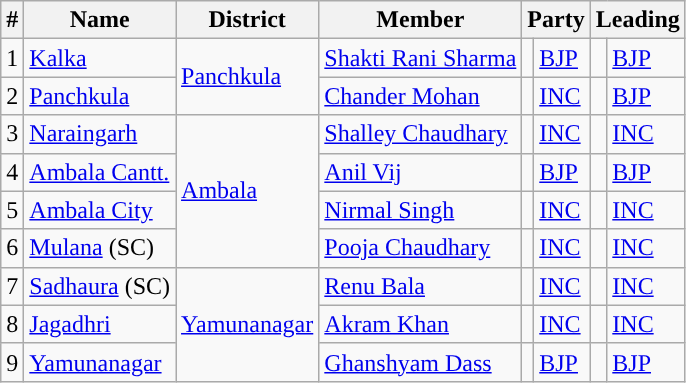<table class="wikitable">
<tr>
<th>#</th>
<th>Name</th>
<th>District</th>
<th>Member</th>
<th colspan="2">Party</th>
<th colspan="2">Leading<br></th>
</tr>
<tr>
<td>1</td>
<td><a href='#'>Kalka</a></td>
<td rowspan="2"><a href='#'>Panchkula</a></td>
<td><a href='#'>Shakti Rani Sharma</a></td>
<td style="background-color:"></td>
<td><a href='#'>BJP</a></td>
<td style="background-color:"></td>
<td><a href='#'>BJP</a></td>
</tr>
<tr>
<td>2</td>
<td><a href='#'>Panchkula</a></td>
<td><a href='#'>Chander Mohan</a></td>
<td style="background-color:"></td>
<td><a href='#'>INC</a></td>
<td style="background-color:"></td>
<td><a href='#'>BJP</a></td>
</tr>
<tr>
<td>3</td>
<td><a href='#'>Naraingarh</a></td>
<td rowspan="4"><a href='#'>Ambala</a></td>
<td><a href='#'>Shalley Chaudhary</a></td>
<td style="background-color:"></td>
<td><a href='#'>INC</a></td>
<td style="background-color:"></td>
<td><a href='#'>INC</a></td>
</tr>
<tr>
<td>4</td>
<td><a href='#'>Ambala Cantt.</a></td>
<td><a href='#'>Anil Vij</a></td>
<td style="background-color:"></td>
<td><a href='#'>BJP</a></td>
<td style="background-color:"></td>
<td><a href='#'>BJP</a></td>
</tr>
<tr>
<td>5</td>
<td><a href='#'>Ambala City</a></td>
<td><a href='#'>Nirmal Singh</a></td>
<td style="background-color:"></td>
<td><a href='#'>INC</a></td>
<td style="background-color:"></td>
<td><a href='#'>INC</a></td>
</tr>
<tr>
<td>6</td>
<td><a href='#'>Mulana</a> (SC)</td>
<td><a href='#'>Pooja Chaudhary</a></td>
<td style="background-color:"></td>
<td><a href='#'>INC</a></td>
<td style="background-color:"></td>
<td><a href='#'>INC</a></td>
</tr>
<tr>
<td>7</td>
<td><a href='#'>Sadhaura</a> (SC)</td>
<td rowspan="3"><a href='#'>Yamunanagar</a></td>
<td><a href='#'>Renu Bala</a></td>
<td style="background-color:"></td>
<td><a href='#'>INC</a></td>
<td style="background-color:"></td>
<td><a href='#'>INC</a></td>
</tr>
<tr>
<td>8</td>
<td><a href='#'>Jagadhri</a></td>
<td><a href='#'>Akram Khan</a></td>
<td style="background-color:"></td>
<td><a href='#'>INC</a></td>
<td style="background-color:"></td>
<td><a href='#'>INC</a></td>
</tr>
<tr>
<td>9</td>
<td><a href='#'>Yamunanagar</a></td>
<td><a href='#'>Ghanshyam Dass</a></td>
<td style="background-color:"></td>
<td><a href='#'>BJP</a></td>
<td style="background-color:"></td>
<td><a href='#'>BJP</a></td>
</tr>
</table>
